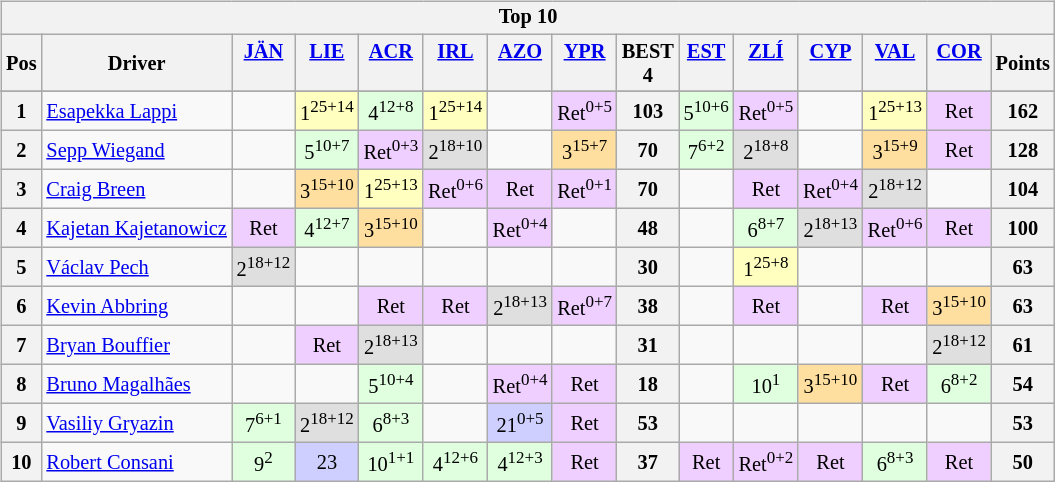<table>
<tr>
<td><br><table class="wikitable" style="font-size: 85%; text-align: center;">
<tr>
<th colspan="15">Top 10</th>
</tr>
<tr valign="top">
<th valign="middle">Pos</th>
<th valign="middle">Driver</th>
<th><a href='#'>JÄN</a><br></th>
<th><a href='#'>LIE</a><br></th>
<th><a href='#'>ACR</a><br></th>
<th><a href='#'>IRL</a><br></th>
<th><a href='#'>AZO</a><br></th>
<th><a href='#'>YPR</a><br></th>
<th>BEST<br>4</th>
<th><a href='#'>EST</a><br></th>
<th><a href='#'>ZLÍ</a><br></th>
<th><a href='#'>CYP</a><br></th>
<th><a href='#'>VAL</a><br></th>
<th><a href='#'>COR</a><br></th>
<th valign="middle">Points</th>
</tr>
<tr>
</tr>
<tr>
<th>1</th>
<td align=left> <a href='#'>Esapekka Lappi</a></td>
<td></td>
<td style="background:#ffffbf;">1<sup>25+14</sup></td>
<td style="background:#dfffdf;">4<sup>12+8</sup></td>
<td style="background:#ffffbf;">1<sup>25+14</sup></td>
<td></td>
<td style="background:#efcfff;">Ret<sup>0+5</sup></td>
<th>103</th>
<td style="background:#dfffdf;">5<sup>10+6</sup></td>
<td style="background:#efcfff;">Ret<sup>0+5</sup></td>
<td></td>
<td style="background:#ffffbf;">1<sup>25+13</sup></td>
<td style="background:#efcfff;">Ret</td>
<th>162</th>
</tr>
<tr>
<th>2</th>
<td align=left> <a href='#'>Sepp Wiegand</a></td>
<td></td>
<td style="background:#dfffdf;">5<sup>10+7</sup></td>
<td style="background:#efcfff;">Ret<sup>0+3</sup></td>
<td style="background:#dfdfdf;">2<sup>18+10</sup></td>
<td></td>
<td style="background:#ffdf9f;">3<sup>15+7</sup></td>
<th>70</th>
<td style="background:#dfffdf;">7<sup>6+2</sup></td>
<td style="background:#dfdfdf;">2<sup>18+8</sup></td>
<td></td>
<td style="background:#ffdf9f;">3<sup>15+9</sup></td>
<td style="background:#efcfff;">Ret</td>
<th>128</th>
</tr>
<tr>
<th>3</th>
<td align=left> <a href='#'>Craig Breen</a></td>
<td></td>
<td style="background:#ffdf9f;">3<sup>15+10</sup></td>
<td style="background:#ffffbf;">1<sup>25+13</sup></td>
<td style="background:#efcfff;">Ret<sup>0+6</sup></td>
<td style="background:#efcfff;">Ret</td>
<td style="background:#efcfff;">Ret<sup>0+1</sup></td>
<th>70</th>
<td></td>
<td style="background:#efcfff;">Ret</td>
<td style="background:#efcfff;">Ret<sup>0+4</sup></td>
<td style="background:#dfdfdf;">2<sup>18+12</sup></td>
<td></td>
<th>104</th>
</tr>
<tr>
<th>4</th>
<td align=left> <a href='#'>Kajetan Kajetanowicz</a></td>
<td style="background:#efcfff;">Ret</td>
<td style="background:#dfffdf;">4<sup>12+7</sup></td>
<td style="background:#ffdf9f;">3<sup>15+10</sup></td>
<td></td>
<td style="background:#efcfff;">Ret<sup>0+4</sup></td>
<td></td>
<th>48</th>
<td></td>
<td style="background:#dfffdf;">6<sup>8+7</sup></td>
<td style="background:#dfdfdf;">2<sup>18+13</sup></td>
<td style="background:#efcfff;">Ret<sup>0+6</sup></td>
<td style="background:#efcfff;">Ret</td>
<th>100</th>
</tr>
<tr>
<th>5</th>
<td align=left> <a href='#'>Václav Pech</a></td>
<td style="background:#dfdfdf;">2<sup>18+12</sup></td>
<td></td>
<td></td>
<td></td>
<td></td>
<td></td>
<th>30</th>
<td></td>
<td style="background:#ffffbf;">1<sup>25+8</sup></td>
<td></td>
<td></td>
<td></td>
<th>63</th>
</tr>
<tr>
<th>6</th>
<td align=left> <a href='#'>Kevin Abbring</a></td>
<td></td>
<td></td>
<td style="background:#efcfff;">Ret</td>
<td style="background:#efcfff;">Ret</td>
<td style="background:#dfdfdf;">2<sup>18+13</sup></td>
<td style="background:#efcfff;">Ret<sup>0+7</sup></td>
<th>38</th>
<td></td>
<td style="background:#efcfff;">Ret</td>
<td></td>
<td style="background:#efcfff;">Ret</td>
<td style="background:#ffdf9f;">3<sup>15+10</sup></td>
<th>63</th>
</tr>
<tr>
<th>7</th>
<td align=left> <a href='#'>Bryan Bouffier</a></td>
<td></td>
<td style="background:#efcfff;">Ret</td>
<td style="background:#dfdfdf;">2<sup>18+13</sup></td>
<td></td>
<td></td>
<td></td>
<th>31</th>
<td></td>
<td></td>
<td></td>
<td></td>
<td style="background:#dfdfdf;">2<sup>18+12</sup></td>
<th>61</th>
</tr>
<tr>
<th>8</th>
<td align=left> <a href='#'>Bruno Magalhães</a></td>
<td></td>
<td></td>
<td style="background:#dfffdf;">5<sup>10+4</sup></td>
<td></td>
<td style="background:#efcfff;">Ret<sup>0+4</sup></td>
<td style="background:#efcfff;">Ret</td>
<th>18</th>
<td></td>
<td style="background:#dfffdf;">10<sup>1</sup></td>
<td style="background:#ffdf9f;">3<sup>15+10</sup></td>
<td style="background:#efcfff;">Ret</td>
<td style="background:#dfffdf;">6<sup>8+2</sup></td>
<th>54</th>
</tr>
<tr>
<th>9</th>
<td align=left> <a href='#'>Vasiliy Gryazin</a></td>
<td style="background:#dfffdf;">7<sup>6+1</sup></td>
<td style="background:#dfdfdf;">2<sup>18+12</sup></td>
<td style="background:#dfffdf;">6<sup>8+3</sup></td>
<td></td>
<td style="background:#cfcfff;">21<sup>0+5</sup></td>
<td style="background:#efcfff;">Ret</td>
<th>53</th>
<td></td>
<td></td>
<td></td>
<td></td>
<td></td>
<th>53</th>
</tr>
<tr>
<th>10</th>
<td align=left> <a href='#'>Robert Consani</a></td>
<td style="background:#dfffdf;">9<sup>2</sup></td>
<td style="background:#cfcfff;">23</td>
<td style="background:#dfffdf;">10<sup>1+1</sup></td>
<td style="background:#dfffdf;">4<sup>12+6</sup></td>
<td style="background:#dfffdf;">4<sup>12+3</sup></td>
<td style="background:#efcfff;">Ret</td>
<th>37</th>
<td style="background:#efcfff;">Ret</td>
<td style="background:#efcfff;">Ret<sup>0+2</sup></td>
<td style="background:#efcfff;">Ret</td>
<td style="background:#dfffdf;">6<sup>8+3</sup></td>
<td style="background:#efcfff;">Ret</td>
<th>50</th>
</tr>
</table>
</td>
<td valign="top"><br></td>
</tr>
</table>
